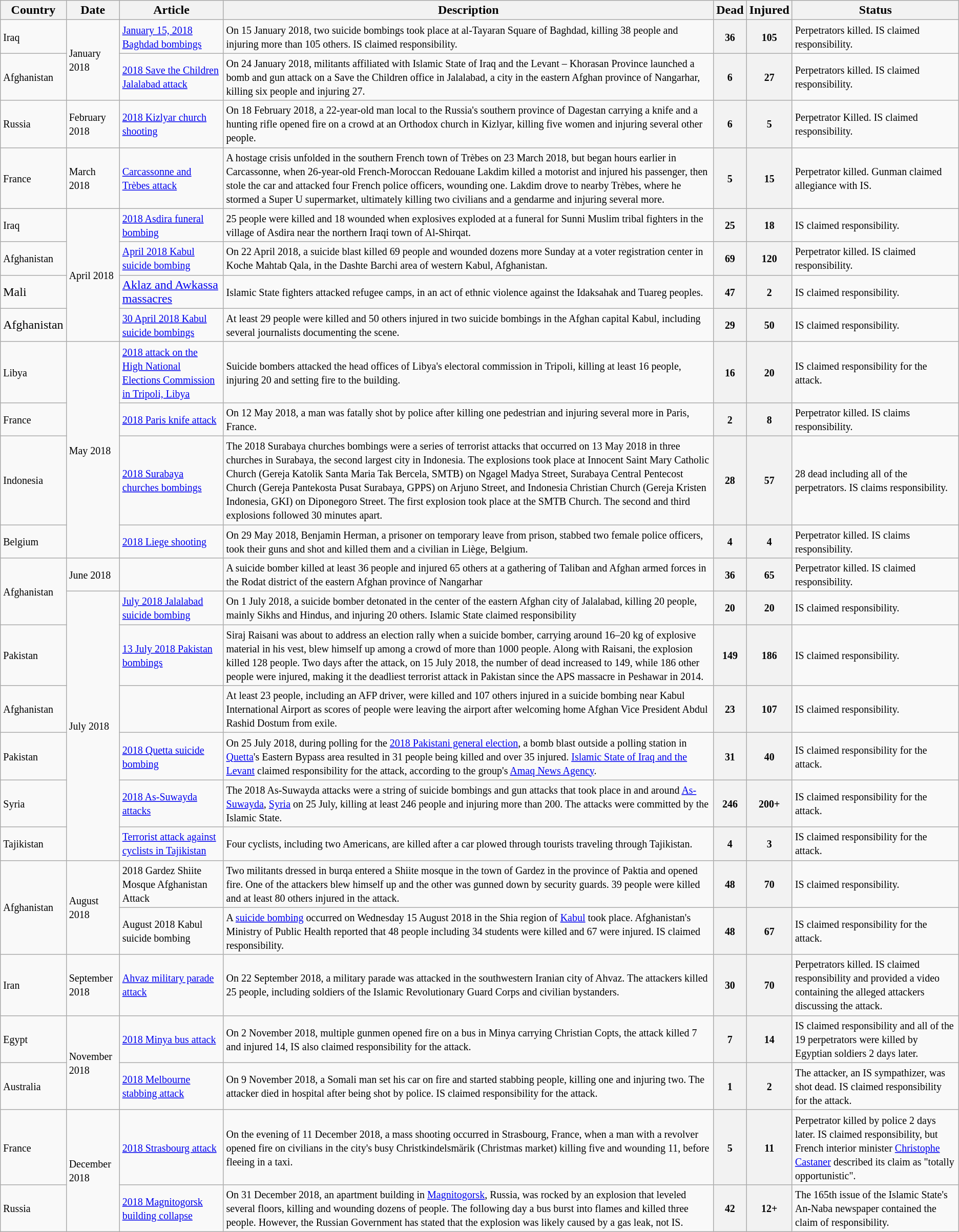<table class="wikitable sortable">
<tr>
<th>Country</th>
<th>Date</th>
<th>Article</th>
<th>Description</th>
<th>Dead</th>
<th>Injured</th>
<th>Status</th>
</tr>
<tr>
<td><small>Iraq</small></td>
<td rowspan="2"><small>January 2018</small></td>
<td><a href='#'><small>January 15, 2018 Baghdad bombings</small></a></td>
<td><small>On 15 January 2018, two suicide bombings took place at al-Tayaran Square of Baghdad, killing 38 people and injuring more than 105 others. IS claimed responsibility.</small></td>
<th><small>36</small></th>
<th><small>105</small></th>
<td><small>Perpetrators killed. IS claimed responsibility.</small></td>
</tr>
<tr>
<td><small>Afghanistan</small></td>
<td><a href='#'><small>2018 Save the Children Jalalabad attack</small></a></td>
<td><small>On 24 January 2018, militants affiliated with Islamic State of Iraq and the Levant – Khorasan Province launched a bomb and gun attack on a Save the Children office in Jalalabad, a city in the eastern Afghan province of Nangarhar, killing six people and injuring 27.</small></td>
<th><small>6</small></th>
<th><small>27</small></th>
<td><small>Perpetrators killed. IS claimed responsibility.</small></td>
</tr>
<tr>
<td><small>Russia</small></td>
<td><small>February 2018</small></td>
<td><a href='#'><small>2018 Kizlyar church shooting</small></a></td>
<td><small>On 18 February 2018, a 22-year-old man local to the Russia's southern province of Dagestan carrying a knife and a hunting rifle opened fire on a crowd at an Orthodox church in Kizlyar, killing five women and injuring several other people.</small></td>
<th><small>6</small></th>
<th><small>5</small></th>
<td><small>Perpetrator Killed. IS claimed responsibility.</small></td>
</tr>
<tr>
<td><small>France</small></td>
<td><small>March 2018</small></td>
<td><a href='#'><small>Carcassonne and Trèbes attack</small></a></td>
<td><small>A hostage crisis unfolded in the southern French town of Trèbes on 23 March 2018, but began hours earlier in Carcassonne, when 26-year-old French-Moroccan Redouane Lakdim killed a motorist and injured his passenger, then stole the car and attacked four French police officers, wounding one. Lakdim drove to nearby Trèbes, where he stormed a Super U supermarket, ultimately killing two civilians and a gendarme and injuring several more.</small></td>
<th><small>5</small></th>
<th><small>15</small></th>
<td><small>Perpetrator killed. Gunman claimed allegiance with IS.</small></td>
</tr>
<tr>
<td><small>Iraq</small></td>
<td rowspan="4"><small>April 2018</small></td>
<td><a href='#'><small>2018 Asdira funeral bombing</small></a></td>
<td><small>25 people were killed and 18 wounded when explosives exploded at a funeral for Sunni Muslim tribal fighters in the village of Asdira near the northern Iraqi town of Al-Shirqat.</small></td>
<th><small>25</small></th>
<th><small>18</small></th>
<td><small>IS claimed responsibility.</small></td>
</tr>
<tr>
<td><small>Afghanistan</small></td>
<td><a href='#'><small>April 2018 Kabul suicide bombing</small></a></td>
<td><small>On 22 April 2018, a suicide blast killed 69 people and wounded dozens more Sunday at a voter registration center in Koche Mahtab Qala, in the Dashte Barchi area of western Kabul, Afghanistan.</small></td>
<th><small>69</small></th>
<th><small>120</small></th>
<td><small>Perpetrator killed. IS claimed responsibility.</small></td>
</tr>
<tr>
<td>Mali</td>
<td><a href='#'>Aklaz and Awkassa massacres</a></td>
<td><small>Islamic State fighters attacked refugee camps, in an act of ethnic violence against the Idaksahak and Tuareg peoples.</small></td>
<th><small>47</small></th>
<th><small>2</small></th>
<td><small>IS claimed responsibility.</small></td>
</tr>
<tr>
<td>Afghanistan</td>
<td><a href='#'><small>30 April 2018 Kabul suicide bombings</small></a></td>
<td><small>At least 29 people were killed and 50 others injured in two suicide bombings in the Afghan capital Kabul, including several journalists documenting the scene.</small></td>
<th><small>29</small></th>
<th><small>50</small></th>
<td><small>IS claimed responsibility.</small></td>
</tr>
<tr>
<td><small>Libya</small></td>
<td rowspan="4"><small>May 2018</small></td>
<td><a href='#'><small>2018 attack on the High National Elections Commission in Tripoli, Libya</small></a></td>
<td><small>Suicide bombers attacked the head offices of Libya's electoral commission in Tripoli, killing at least 16 people, injuring 20 and setting fire to the building.</small></td>
<th><small>16</small></th>
<th><small>20</small></th>
<td><small>IS claimed responsibility for the attack.</small></td>
</tr>
<tr>
<td><small>France</small></td>
<td><a href='#'><small>2018 Paris knife attack</small></a></td>
<td><small>On 12 May 2018, a man was fatally shot by police after killing one pedestrian and injuring several more in Paris, France.</small></td>
<th><small>2</small></th>
<th><small>8</small></th>
<td><small>Perpetrator killed. IS claims responsibility.</small></td>
</tr>
<tr>
<td><small>Indonesia</small></td>
<td><a href='#'><small>2018 Surabaya churches bombings</small></a></td>
<td><small>The 2018 Surabaya churches bombings were a series of terrorist attacks that occurred on 13 May 2018 in three churches in Surabaya, the second largest city in Indonesia. The explosions took place at Innocent Saint Mary Catholic Church (Gereja Katolik Santa Maria Tak Bercela, SMTB) on Ngagel Madya Street, Surabaya Central Pentecost Church (Gereja Pantekosta Pusat Surabaya, GPPS) on Arjuno Street, and Indonesia Christian Church (Gereja Kristen Indonesia, GKI) on Diponegoro Street. The first explosion took place at the SMTB Church. The second and third explosions followed 30 minutes apart.</small></td>
<th><small>28</small></th>
<th><small>57</small></th>
<td><small>28 dead including all of the perpetrators. IS claims responsibility.</small></td>
</tr>
<tr>
<td><small>Belgium</small></td>
<td><a href='#'><small>2018 Liege shooting</small></a></td>
<td><small>On 29 May 2018, Benjamin Herman, a prisoner on temporary leave from prison, stabbed two female police officers, took their guns and shot and killed them and a civilian in Liège, Belgium.</small></td>
<th><small>4</small></th>
<th><small>4</small></th>
<td><small>Perpetrator killed. IS claims responsibility.</small></td>
</tr>
<tr>
<td rowspan="2"><small>Afghanistan</small></td>
<td><small>June 2018</small></td>
<td></td>
<td><small>A suicide bomber killed at least 36 people and injured 65 others at a gathering of Taliban and Afghan armed forces in the Rodat district of the eastern Afghan province of Nangarhar</small></td>
<th><small>36</small></th>
<th><small>65</small></th>
<td><small>Perpetrator killed. IS claimed responsibility.</small></td>
</tr>
<tr>
<td rowspan="6"><small>July 2018</small></td>
<td><a href='#'><small>July 2018 Jalalabad suicide bombing</small></a></td>
<td><small>On 1 July 2018, a suicide bomber detonated in the center of the eastern Afghan city of Jalalabad, killing 20 people, mainly Sikhs and Hindus, and injuring 20 others. Islamic State claimed responsibility</small></td>
<th><small>20</small></th>
<th><small>20</small></th>
<td><small>IS claimed responsibility.</small></td>
</tr>
<tr>
<td><small>Pakistan</small></td>
<td><a href='#'><small>13 July 2018 Pakistan bombings</small></a></td>
<td><small>Siraj Raisani was about to address an election rally when a suicide bomber, carrying around 16–20 kg of explosive material in his vest, blew himself up among a crowd of more than 1000 people. Along with Raisani, the explosion killed 128 people. Two days after the attack, on 15 July 2018, the number of dead increased to 149, while 186 other people were injured, making it the deadliest terrorist attack in Pakistan since the APS massacre in Peshawar in 2014.</small></td>
<th><small>149</small></th>
<th><small>186</small></th>
<td><small>IS claimed responsibility.</small></td>
</tr>
<tr>
<td><small>Afghanistan</small></td>
<td></td>
<td><small>At least 23 people, including an AFP driver, were killed and 107 others injured in a suicide bombing near Kabul International Airport as scores of people were leaving the airport after welcoming home Afghan Vice President Abdul Rashid Dostum from exile.</small></td>
<th><small>23</small></th>
<th><small>107</small></th>
<td><small>IS claimed responsibility.</small></td>
</tr>
<tr>
<td><small>Pakistan</small></td>
<td><a href='#'><small>2018 Quetta suicide bombing</small></a></td>
<td><small>On 25 July 2018, during polling for the <a href='#'>2018 Pakistani general election</a>, a bomb blast outside a polling station in <a href='#'>Quetta</a>'s Eastern Bypass area resulted in 31 people being killed and over 35 injured. <a href='#'>Islamic State of Iraq and the Levant</a> claimed responsibility for the attack, according to the group's <a href='#'>Amaq News Agency</a>.</small></td>
<th><small>31</small></th>
<th><small>40</small></th>
<td><small>IS claimed responsibility for the attack.</small></td>
</tr>
<tr>
<td><small>Syria</small></td>
<td><a href='#'><small>2018 As-Suwayda attacks</small></a></td>
<td><small>The 2018 As-Suwayda attacks were a string of suicide bombings and gun attacks that took place in and around <a href='#'>As-Suwayda</a>, <a href='#'>Syria</a> on 25 July, killing at least 246 people and injuring more than 200. The attacks were committed by the Islamic State.</small></td>
<th><small>246</small></th>
<th><small>200+</small></th>
<td><small>IS claimed responsibility for the attack.</small></td>
</tr>
<tr>
<td><small>Tajikistan</small></td>
<td><a href='#'><small>Terrorist attack against cyclists in Tajikistan</small></a></td>
<td><small>Four cyclists, including two Americans, are killed after a car plowed through tourists traveling through Tajikistan.</small></td>
<th><small>4</small></th>
<th><small>3</small></th>
<td><small>IS claimed responsibility for the attack.</small></td>
</tr>
<tr>
<td rowspan="2"><small>Afghanistan</small></td>
<td rowspan="2"><small>August 2018</small></td>
<td><small>2018 Gardez Shiite Mosque Afghanistan Attack</small></td>
<td><small>Two militants dressed in burqa entered a Shiite mosque in the town of Gardez in the province of Paktia and opened fire. One of the attackers blew himself up and the other was gunned down by security guards. 39 people were killed and at least 80 others injured in the attack.</small></td>
<th><small>48</small></th>
<th><small>70</small></th>
<td><small>IS claimed responsibility.</small></td>
</tr>
<tr>
<td><small>August 2018 Kabul suicide bombing</small></td>
<td><small>A <a href='#'>suicide bombing</a> occurred on Wednesday 15 August 2018 in the Shia region of <a href='#'>Kabul</a> took place. Afghanistan's Ministry of Public Health reported that 48 people including 34 students were killed and 67 were injured. IS claimed responsibility.</small></td>
<th><small>48</small></th>
<th><small>67</small></th>
<td><small>IS claimed responsibility for the attack.</small></td>
</tr>
<tr>
<td><small>Iran</small></td>
<td><small>September 2018</small></td>
<td><a href='#'><small>Ahvaz military parade attack</small></a></td>
<td><small>On 22 September 2018, a military parade was attacked in the southwestern Iranian city of Ahvaz. The attackers killed 25 people, including soldiers of the Islamic Revolutionary Guard Corps and civilian bystanders.</small></td>
<th><small>30</small></th>
<th><small>70</small></th>
<td><small>Perpetrators killed. IS claimed responsibility and provided a video containing the alleged attackers discussing the attack.</small></td>
</tr>
<tr>
<td><small>Egypt</small></td>
<td rowspan="2"><small>November 2018</small></td>
<td><a href='#'><small>2018 Minya bus attack</small></a></td>
<td><small>On 2 November 2018, multiple gunmen opened fire on a bus in Minya carrying Christian Copts, the attack killed 7 and injured 14, IS also claimed responsibility for the attack.</small></td>
<th><small>7</small></th>
<th><small>14</small></th>
<td><small>IS claimed responsibility and all of the 19 perpetrators were killed by Egyptian soldiers 2 days later.</small></td>
</tr>
<tr>
<td><small>Australia</small></td>
<td><a href='#'><small>2018 Melbourne stabbing attack</small></a></td>
<td><small>On 9 November 2018, a Somali man set his car on fire and started stabbing people, killing one and injuring two. The attacker died in hospital after being shot by police. IS claimed responsibility for the attack.</small></td>
<th><small>1</small></th>
<th><small>2</small></th>
<td><small>The attacker, an IS sympathizer, was shot dead. IS claimed responsibility for the attack.</small></td>
</tr>
<tr>
<td><small>France</small></td>
<td rowspan="2"><small>December 2018</small></td>
<td><a href='#'><small>2018 Strasbourg attack</small></a></td>
<td><small>On the evening of 11 December 2018, a mass shooting occurred in Strasbourg, France, when a man with a revolver opened fire on civilians in the city's busy Christkindelsmärik (Christmas market) killing five and wounding 11, before fleeing in a taxi.</small></td>
<th><small>5</small></th>
<th><small>11</small></th>
<td><small>Perpetrator killed by police 2 days later. IS claimed responsibility, but French interior minister <a href='#'>Christophe Castaner</a> described its claim as "totally opportunistic".</small></td>
</tr>
<tr>
<td><small>Russia</small></td>
<td><a href='#'><small>2018 Magnitogorsk building collapse</small></a></td>
<td><small>On 31 December 2018, an apartment building in <a href='#'>Magnitogorsk</a>, Russia, was rocked by an explosion that leveled several floors, killing and wounding dozens of people. The following day a bus burst into flames and killed three people. However, the Russian Government has stated that the explosion was likely caused by a gas leak, not IS.</small></td>
<th><small>42</small></th>
<th><small>12+</small></th>
<td><small>The 165th issue of the Islamic State's An-Naba newspaper contained the claim of responsibility.</small></td>
</tr>
</table>
